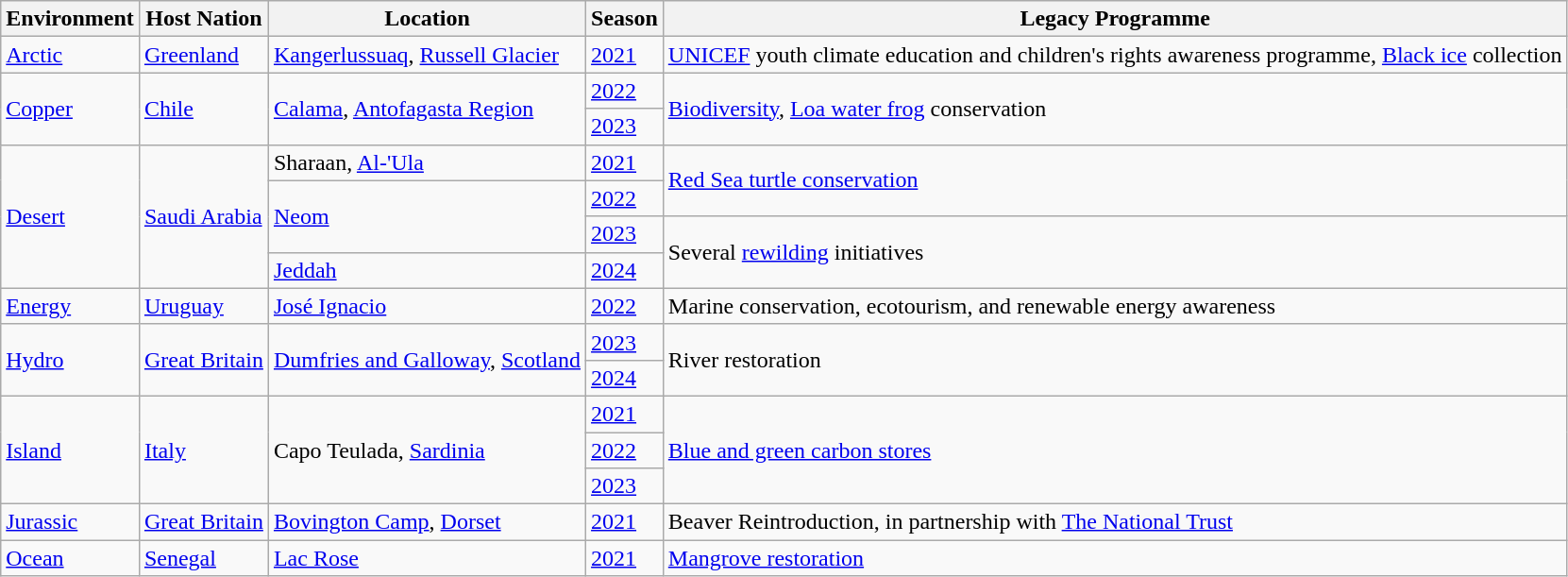<table class="wikitable">
<tr>
<th>Environment</th>
<th>Host Nation</th>
<th>Location</th>
<th>Season</th>
<th>Legacy Programme</th>
</tr>
<tr>
<td><a href='#'>Arctic</a></td>
<td> <a href='#'>Greenland</a></td>
<td><a href='#'>Kangerlussuaq</a>, <a href='#'>Russell Glacier</a></td>
<td><a href='#'>2021</a></td>
<td><a href='#'>UNICEF</a> youth climate education and children's rights awareness programme, <a href='#'>Black ice</a> collection</td>
</tr>
<tr>
<td rowspan=2><a href='#'>Copper</a></td>
<td rowspan=2 nowrap=""> <a href='#'>Chile</a></td>
<td rowspan=2><a href='#'>Calama</a>, <a href='#'>Antofagasta Region</a></td>
<td><a href='#'>2022</a></td>
<td rowspan=2><a href='#'>Biodiversity</a>, <a href='#'>Loa water frog</a> conservation</td>
</tr>
<tr>
<td><a href='#'>2023</a></td>
</tr>
<tr>
<td rowspan=4><a href='#'>Desert</a></td>
<td rowspan=4 nowrap=""> <a href='#'>Saudi Arabia</a></td>
<td>Sharaan, <a href='#'>Al-'Ula</a></td>
<td><a href='#'>2021</a></td>
<td rowspan=2><a href='#'>Red Sea turtle conservation</a></td>
</tr>
<tr>
<td rowspan=2><a href='#'>Neom</a></td>
<td><a href='#'>2022</a></td>
</tr>
<tr>
<td><a href='#'>2023</a></td>
<td rowspan=2>Several <a href='#'>rewilding</a> initiatives</td>
</tr>
<tr>
<td><a href='#'>Jeddah</a></td>
<td><a href='#'>2024</a></td>
</tr>
<tr>
<td><a href='#'>Energy</a></td>
<td> <a href='#'>Uruguay</a></td>
<td><a href='#'>José Ignacio</a></td>
<td><a href='#'>2022</a></td>
<td>Marine conservation, ecotourism, and renewable energy awareness</td>
</tr>
<tr>
<td rowspan=2><a href='#'>Hydro</a></td>
<td rowspan=2 nowrap=""> <a href='#'>Great Britain</a></td>
<td rowspan=2><a href='#'>Dumfries and Galloway</a>, <a href='#'>Scotland</a></td>
<td><a href='#'>2023</a></td>
<td rowspan=2>River restoration</td>
</tr>
<tr>
<td><a href='#'>2024</a></td>
</tr>
<tr>
<td rowspan=3><a href='#'>Island</a></td>
<td rowspan=3> <a href='#'>Italy</a></td>
<td rowspan=3>Capo Teulada, <a href='#'>Sardinia</a></td>
<td><a href='#'>2021</a></td>
<td rowspan=3><a href='#'>Blue and green carbon stores</a></td>
</tr>
<tr>
<td><a href='#'>2022</a></td>
</tr>
<tr>
<td><a href='#'>2023</a></td>
</tr>
<tr>
<td><a href='#'>Jurassic</a></td>
<td nowrap=""> <a href='#'>Great Britain</a></td>
<td><a href='#'>Bovington Camp</a>, <a href='#'>Dorset</a></td>
<td><a href='#'>2021</a></td>
<td>Beaver Reintroduction, in partnership with <a href='#'>The National Trust</a></td>
</tr>
<tr>
<td><a href='#'>Ocean</a></td>
<td> <a href='#'>Senegal</a></td>
<td><a href='#'>Lac Rose</a></td>
<td><a href='#'>2021</a></td>
<td><a href='#'>Mangrove restoration</a></td>
</tr>
</table>
